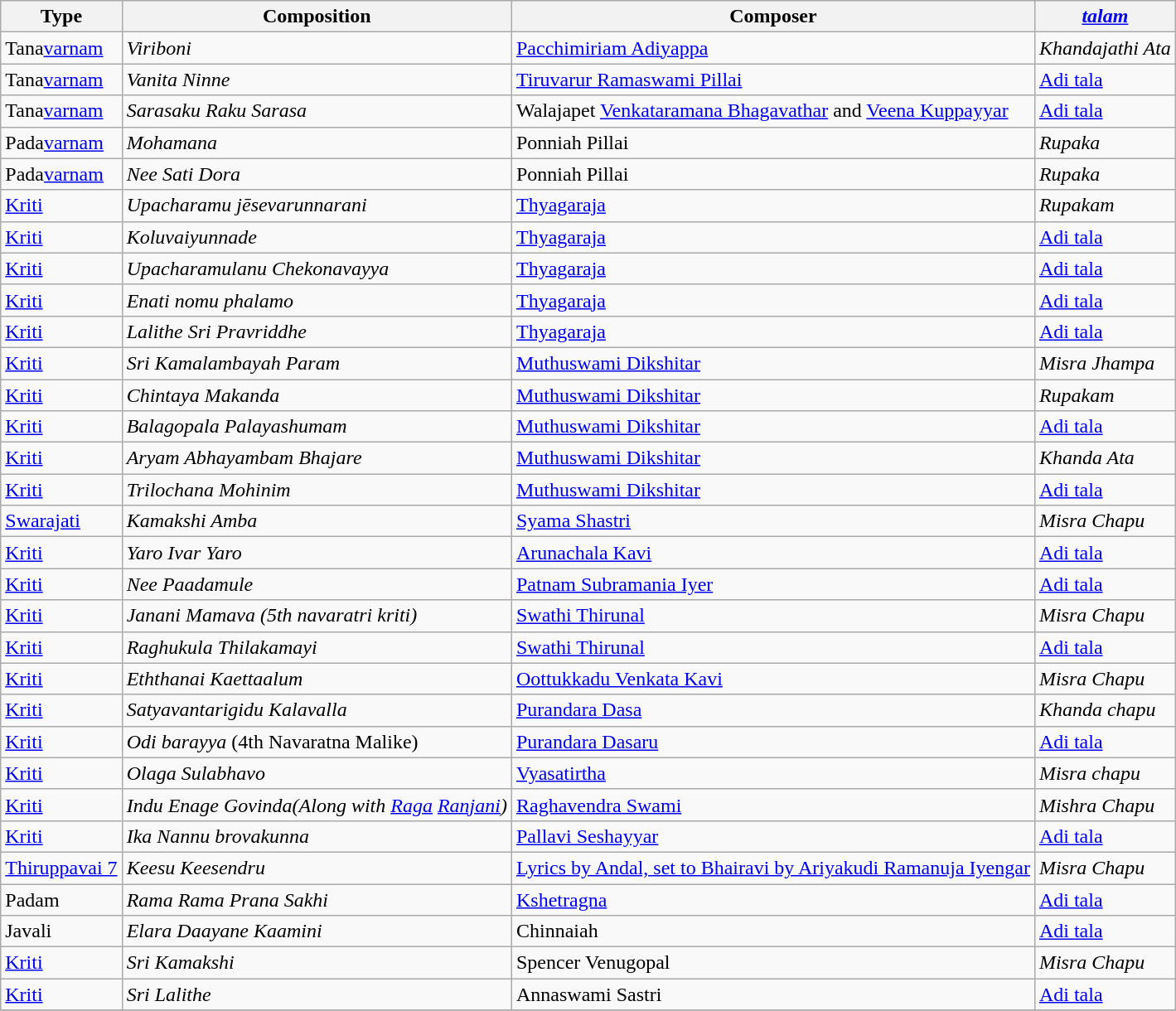<table class="wikitable">
<tr>
<th>Type</th>
<th>Composition</th>
<th>Composer</th>
<th><em><a href='#'>talam</a></em></th>
</tr>
<tr>
<td>Tana<a href='#'>varnam</a></td>
<td><em>Viriboni</em></td>
<td><a href='#'>Pacchimiriam Adiyappa</a></td>
<td><em>Khandajathi Ata</em></td>
</tr>
<tr>
<td>Tana<a href='#'>varnam</a></td>
<td><em>Vanita Ninne</em></td>
<td><a href='#'>Tiruvarur Ramaswami Pillai</a></td>
<td><a href='#'>Adi tala</a></td>
</tr>
<tr>
<td>Tana<a href='#'>varnam</a></td>
<td><em>Sarasaku Raku Sarasa</em></td>
<td>Walajapet <a href='#'>Venkataramana Bhagavathar</a> and <a href='#'>Veena Kuppayyar</a></td>
<td><a href='#'>Adi tala</a></td>
</tr>
<tr>
<td>Pada<a href='#'>varnam</a></td>
<td><em>Mohamana</em></td>
<td>Ponniah Pillai</td>
<td><em>Rupaka</em></td>
</tr>
<tr>
<td>Pada<a href='#'>varnam</a></td>
<td><em>Nee Sati Dora</em></td>
<td>Ponniah Pillai</td>
<td><em>Rupaka</em></td>
</tr>
<tr>
<td><a href='#'>Kriti</a></td>
<td><em>Upacharamu jēsevarunnarani</em></td>
<td><a href='#'>Thyagaraja</a></td>
<td><em>Rupakam</em></td>
</tr>
<tr>
<td><a href='#'>Kriti</a></td>
<td><em>Koluvaiyunnade</em></td>
<td><a href='#'>Thyagaraja</a></td>
<td><a href='#'>Adi tala</a></td>
</tr>
<tr>
<td><a href='#'>Kriti</a></td>
<td><em>Upacharamulanu Chekonavayya</em></td>
<td><a href='#'>Thyagaraja</a></td>
<td><a href='#'>Adi tala</a></td>
</tr>
<tr>
<td><a href='#'>Kriti</a></td>
<td><em>Enati nomu phalamo</em></td>
<td><a href='#'>Thyagaraja</a></td>
<td><a href='#'>Adi tala</a></td>
</tr>
<tr>
<td><a href='#'>Kriti</a></td>
<td><em>Lalithe Sri Pravriddhe</em></td>
<td><a href='#'>Thyagaraja</a></td>
<td><a href='#'>Adi tala</a></td>
</tr>
<tr>
<td><a href='#'>Kriti</a></td>
<td><em>Sri Kamalambayah Param</em></td>
<td><a href='#'>Muthuswami Dikshitar</a></td>
<td><em>Misra Jhampa</em></td>
</tr>
<tr>
<td><a href='#'>Kriti</a></td>
<td><em>Chintaya Makanda</em></td>
<td><a href='#'>Muthuswami Dikshitar</a></td>
<td><em>Rupakam</em></td>
</tr>
<tr>
<td><a href='#'>Kriti</a></td>
<td><em>Balagopala Palayashumam</em></td>
<td><a href='#'>Muthuswami Dikshitar</a></td>
<td><a href='#'>Adi tala</a></td>
</tr>
<tr>
<td><a href='#'>Kriti</a></td>
<td><em>Aryam Abhayambam Bhajare</em></td>
<td><a href='#'>Muthuswami Dikshitar</a></td>
<td><em>Khanda Ata</em></td>
</tr>
<tr>
<td><a href='#'>Kriti</a></td>
<td><em>Trilochana Mohinim</em></td>
<td><a href='#'>Muthuswami Dikshitar</a></td>
<td><a href='#'>Adi tala</a></td>
</tr>
<tr>
<td><a href='#'>Swarajati</a></td>
<td><em>Kamakshi Amba</em></td>
<td><a href='#'>Syama Shastri</a></td>
<td><em>Misra Chapu</em></td>
</tr>
<tr>
<td><a href='#'>Kriti</a></td>
<td><em>Yaro Ivar Yaro</em></td>
<td><a href='#'>Arunachala Kavi</a></td>
<td><a href='#'>Adi tala</a></td>
</tr>
<tr>
<td><a href='#'>Kriti</a></td>
<td><em>Nee Paadamule</em></td>
<td><a href='#'>Patnam Subramania Iyer</a></td>
<td><a href='#'>Adi tala</a></td>
</tr>
<tr>
<td><a href='#'>Kriti</a></td>
<td><em>Janani Mamava (5th navaratri kriti)</em></td>
<td><a href='#'>Swathi Thirunal</a></td>
<td><em>Misra Chapu</em></td>
</tr>
<tr>
<td><a href='#'>Kriti</a></td>
<td><em>Raghukula Thilakamayi</em></td>
<td><a href='#'>Swathi Thirunal</a></td>
<td><a href='#'>Adi tala</a></td>
</tr>
<tr>
<td><a href='#'>Kriti</a></td>
<td><em> Eththanai Kaettaalum</em></td>
<td><a href='#'>Oottukkadu Venkata Kavi</a></td>
<td><em>Misra Chapu</em></td>
</tr>
<tr>
<td><a href='#'>Kriti</a></td>
<td><em>Satyavantarigidu Kalavalla</em></td>
<td><a href='#'>Purandara Dasa</a></td>
<td><em>Khanda chapu</em></td>
</tr>
<tr>
<td><a href='#'>Kriti</a></td>
<td><em>Odi barayya</em> (4th Navaratna Malike)</td>
<td><a href='#'>Purandara Dasaru</a></td>
<td><a href='#'>Adi tala</a></td>
</tr>
<tr>
<td><a href='#'>Kriti</a></td>
<td><em>Olaga Sulabhavo</em></td>
<td><a href='#'>Vyasatirtha</a></td>
<td><em>Misra chapu</em></td>
</tr>
<tr>
<td><a href='#'>Kriti</a></td>
<td><em>Indu Enage Govinda(Along with <a href='#'>Raga</a> <a href='#'>Ranjani</a>)</em></td>
<td><a href='#'>Raghavendra Swami</a></td>
<td><em>Mishra Chapu</em></td>
</tr>
<tr>
<td><a href='#'>Kriti</a></td>
<td><em>Ika Nannu brovakunna</em></td>
<td><a href='#'>Pallavi Seshayyar</a></td>
<td><a href='#'>Adi tala</a></td>
</tr>
<tr>
<td><a href='#'>Thiruppavai 7</a></td>
<td><em>Keesu Keesendru</em></td>
<td><a href='#'>Lyrics by Andal, set to Bhairavi by Ariyakudi Ramanuja Iyengar</a></td>
<td><em>Misra Chapu</em></td>
</tr>
<tr>
<td>Padam</td>
<td><em>Rama Rama Prana Sakhi</em></td>
<td><a href='#'>Kshetragna</a></td>
<td><a href='#'>Adi tala</a></td>
</tr>
<tr>
<td>Javali</td>
<td><em>Elara Daayane Kaamini</em></td>
<td>Chinnaiah</td>
<td><a href='#'>Adi tala</a></td>
</tr>
<tr>
<td><a href='#'>Kriti</a></td>
<td><em>Sri Kamakshi</em></td>
<td>Spencer Venugopal</td>
<td><em>Misra Chapu</em></td>
</tr>
<tr>
<td><a href='#'>Kriti</a></td>
<td><em>Sri Lalithe</em></td>
<td>Annaswami Sastri</td>
<td><a href='#'>Adi tala</a></td>
</tr>
<tr>
</tr>
</table>
